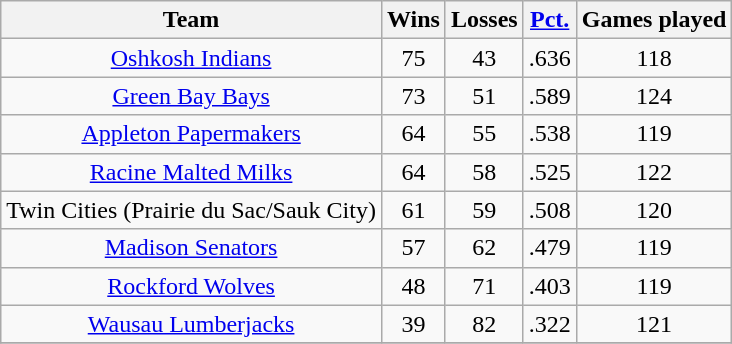<table class="sortable wikitable" style="text-align:center">
<tr>
<th>Team</th>
<th>Wins</th>
<th>Losses</th>
<th><a href='#'>Pct.</a></th>
<th>Games played</th>
</tr>
<tr>
<td><a href='#'>Oshkosh Indians</a></td>
<td>75</td>
<td>43</td>
<td>.636</td>
<td>118</td>
</tr>
<tr>
<td><a href='#'>Green Bay Bays</a></td>
<td>73</td>
<td>51</td>
<td>.589</td>
<td>124</td>
</tr>
<tr>
<td><a href='#'>Appleton Papermakers</a></td>
<td>64</td>
<td>55</td>
<td>.538</td>
<td>119</td>
</tr>
<tr>
<td><a href='#'>Racine Malted Milks</a></td>
<td>64</td>
<td>58</td>
<td>.525</td>
<td>122</td>
</tr>
<tr>
<td>Twin Cities (Prairie du Sac/Sauk City)</td>
<td>61</td>
<td>59</td>
<td>.508</td>
<td>120</td>
</tr>
<tr>
<td><a href='#'>Madison Senators</a></td>
<td>57</td>
<td>62</td>
<td>.479</td>
<td>119</td>
</tr>
<tr>
<td><a href='#'>Rockford Wolves</a></td>
<td>48</td>
<td>71</td>
<td>.403</td>
<td>119</td>
</tr>
<tr>
<td><a href='#'>Wausau Lumberjacks</a></td>
<td>39</td>
<td>82</td>
<td>.322</td>
<td>121</td>
</tr>
<tr>
</tr>
</table>
